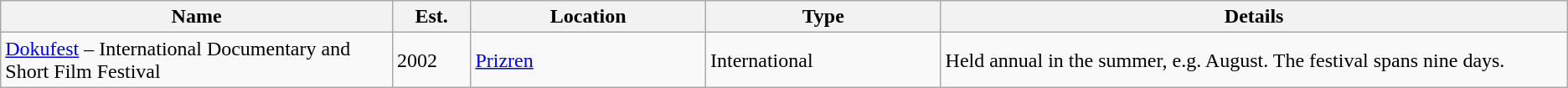<table class="wikitable">
<tr>
<th width="25%">Name</th>
<th width="5%">Est.</th>
<th width="15%">Location</th>
<th width="15%">Type</th>
<th>Details</th>
</tr>
<tr>
<td><a href='#'>Dokufest</a> –  International Documentary and Short Film Festival</td>
<td>2002</td>
<td><a href='#'>Prizren</a></td>
<td>International</td>
<td Annual>Held annual in the summer, e.g. August. The festival spans nine days.</td>
</tr>
</table>
